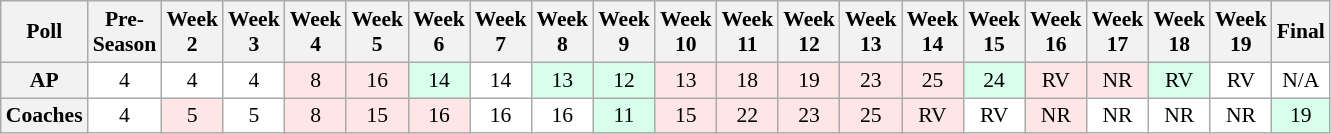<table class="wikitable" style="white-space:nowrap;font-size:90%">
<tr>
<th>Poll</th>
<th>Pre-<br>Season</th>
<th>Week<br>2</th>
<th>Week<br>3</th>
<th>Week<br>4</th>
<th>Week<br>5</th>
<th>Week<br>6</th>
<th>Week<br>7</th>
<th>Week<br>8</th>
<th>Week<br>9</th>
<th>Week<br>10</th>
<th>Week<br>11</th>
<th>Week<br>12</th>
<th>Week<br>13</th>
<th>Week<br>14</th>
<th>Week<br>15</th>
<th>Week<br>16</th>
<th>Week<br>17</th>
<th>Week<br>18</th>
<th>Week<br>19</th>
<th>Final</th>
</tr>
<tr style="text-align:center;">
<th>AP</th>
<td style="background:#FFF;">4</td>
<td style="background:#FFF;">4</td>
<td style="background:#FFF;">4</td>
<td style="background:#FFE6E6;">8</td>
<td style="background:#FFE6E6;">16</td>
<td style="background:#D8FFEB;">14</td>
<td style="background:#FFF;">14</td>
<td style="background:#D8FFEB;">13</td>
<td style="background:#D8FFEB;">12</td>
<td style="background:#FFE6E6;">13</td>
<td style="background:#FFE6E6;">18</td>
<td style="background:#FFE6E6;">19</td>
<td style="background:#FFE6E6;">23</td>
<td style="background:#FFE6E6;">25</td>
<td style="background:#D8FFEB;">24</td>
<td style="background:#FFE6E6;">RV</td>
<td style="background:#FFE6E6;">NR</td>
<td style="background:#D8FFEB;">RV</td>
<td style="background:#FFF;">RV</td>
<td style="background:#FFF;">N/A</td>
</tr>
<tr style="text-align:center;">
<th>Coaches</th>
<td style="background:#FFF;">4</td>
<td style="background:#FFE6E6;">5</td>
<td style="background:#FFF;">5</td>
<td style="background:#FFE6E6;">8</td>
<td style="background:#FFE6E6;">15</td>
<td style="background:#FFE6E6;">16</td>
<td style="background:#FFF;">16</td>
<td style="background:#FFF;">16</td>
<td style="background:#D8FFEB;">11</td>
<td style="background:#FFE6E6;">15</td>
<td style="background:#FFE6E6;">22</td>
<td style="background:#FFE6E6;">23</td>
<td style="background:#FFE6E6;">25</td>
<td style="background:#FFE6E6;">RV</td>
<td style="background:#FFF;">RV</td>
<td style="background:#FFE6E6;">NR</td>
<td style="background:#FFF;">NR</td>
<td style="background:#FFF;">NR</td>
<td style="background:#FFF;">NR</td>
<td style="background:#D8FFEB;">19</td>
</tr>
</table>
